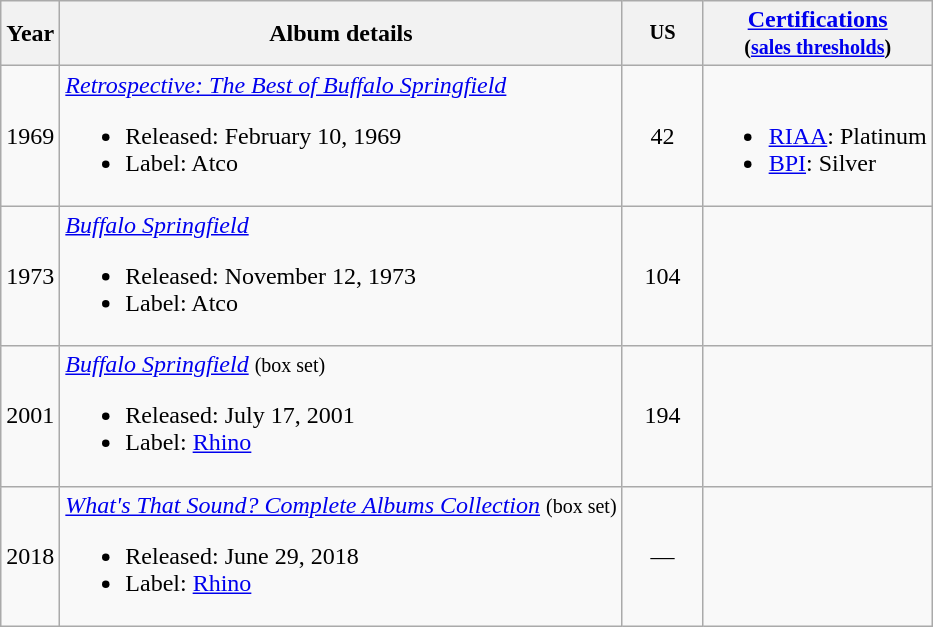<table class="wikitable">
<tr>
<th>Year</th>
<th>Album details</th>
<th style="width: 3.5em; font-size: 85%;">US<br></th>
<th><a href='#'>Certifications</a> <br> <small>(<a href='#'>sales thresholds</a>)</small></th>
</tr>
<tr>
<td>1969</td>
<td><em><a href='#'>Retrospective: The Best of Buffalo Springfield</a></em><br><ul><li>Released: February 10, 1969</li><li>Label: Atco</li></ul></td>
<td style="text-align: center;">42</td>
<td><br><ul><li><a href='#'>RIAA</a>: Platinum</li><li><a href='#'>BPI</a>: Silver</li></ul></td>
</tr>
<tr>
<td>1973</td>
<td><em><a href='#'>Buffalo Springfield</a></em><br><ul><li>Released: November 12, 1973</li><li>Label: Atco</li></ul></td>
<td style="text-align: center;">104</td>
<td></td>
</tr>
<tr>
<td>2001</td>
<td><em><a href='#'>Buffalo Springfield</a></em> <small>(box set)</small><br><ul><li>Released: July 17, 2001</li><li>Label: <a href='#'>Rhino</a></li></ul></td>
<td style="text-align: center;">194</td>
<td></td>
</tr>
<tr>
<td>2018</td>
<td><em><a href='#'>What's That Sound? Complete Albums Collection</a></em> <small>(box set)</small><br><ul><li>Released: June 29, 2018</li><li>Label: <a href='#'>Rhino</a></li></ul></td>
<td style="text-align: center;">—</td>
<td></td>
</tr>
</table>
